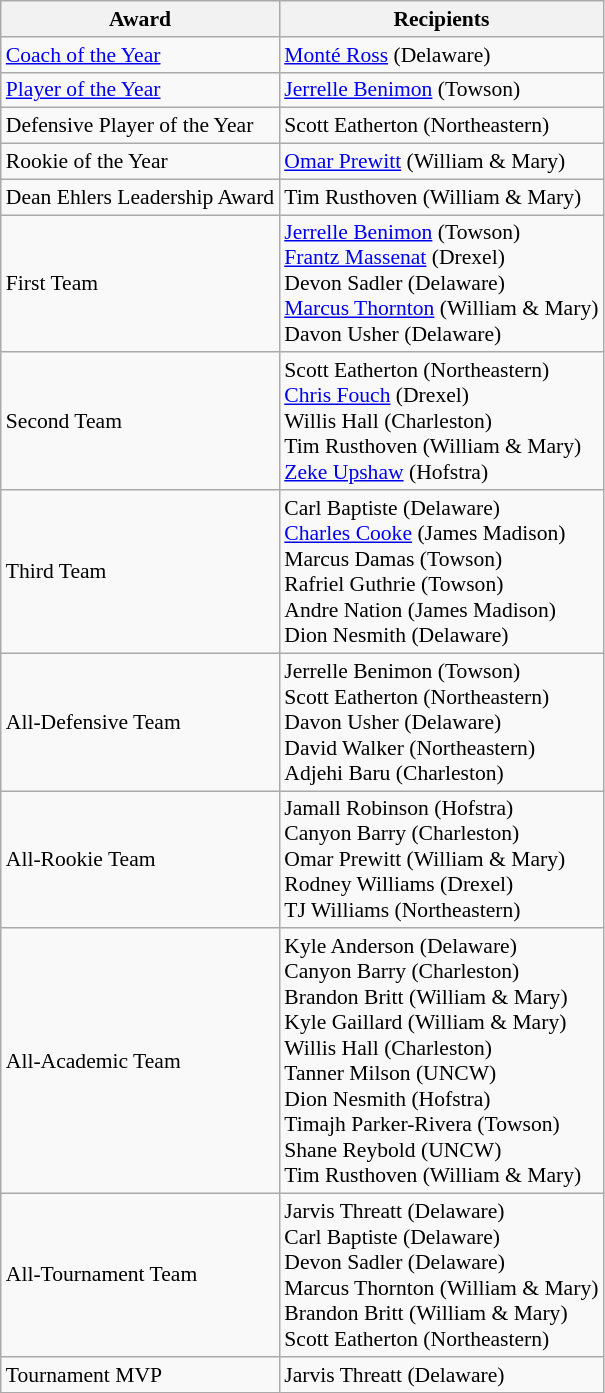<table class="wikitable" style="white-space:nowrap; font-size:90%;">
<tr>
<th>Award</th>
<th>Recipients</th>
</tr>
<tr>
<td><a href='#'>Coach of the Year</a></td>
<td><a href='#'>Monté Ross</a> (Delaware)</td>
</tr>
<tr>
<td><a href='#'>Player of the Year</a></td>
<td><a href='#'>Jerrelle Benimon</a> (Towson)</td>
</tr>
<tr>
<td>Defensive Player of the Year</td>
<td>Scott Eatherton (Northeastern)</td>
</tr>
<tr>
<td>Rookie of the Year</td>
<td><a href='#'>Omar Prewitt</a> (William & Mary)</td>
</tr>
<tr>
<td>Dean Ehlers Leadership Award</td>
<td>Tim Rusthoven (William & Mary)</td>
</tr>
<tr>
<td>First Team</td>
<td><a href='#'>Jerrelle Benimon</a> (Towson) <br> <a href='#'>Frantz Massenat</a> (Drexel) <br> Devon Sadler (Delaware) <br> <a href='#'>Marcus Thornton</a> (William & Mary) <br> Davon Usher (Delaware)</td>
</tr>
<tr>
<td>Second Team</td>
<td>Scott Eatherton (Northeastern) <br> <a href='#'>Chris Fouch</a> (Drexel) <br> Willis Hall (Charleston) <br> Tim Rusthoven (William & Mary) <br> <a href='#'>Zeke Upshaw</a> (Hofstra)</td>
</tr>
<tr>
<td>Third Team</td>
<td>Carl Baptiste (Delaware) <br> <a href='#'>Charles Cooke</a> (James Madison) <br> Marcus Damas (Towson) <br> Rafriel Guthrie (Towson) <br> Andre Nation (James Madison) <br> Dion Nesmith (Delaware)</td>
</tr>
<tr>
<td>All-Defensive Team</td>
<td>Jerrelle Benimon (Towson) <br> Scott Eatherton (Northeastern) <br> Davon Usher (Delaware) <br> David Walker (Northeastern) <br> Adjehi Baru (Charleston)</td>
</tr>
<tr>
<td>All-Rookie Team</td>
<td>Jamall Robinson (Hofstra) <br> Canyon Barry (Charleston) <br> Omar Prewitt (William & Mary) <br> Rodney Williams (Drexel) <br> TJ Williams (Northeastern)</td>
</tr>
<tr>
<td>All-Academic Team</td>
<td>Kyle Anderson (Delaware) <br> Canyon Barry (Charleston) <br> Brandon Britt (William & Mary) <br> Kyle Gaillard (William & Mary) <br> Willis Hall (Charleston) <br> Tanner Milson (UNCW) <br> Dion Nesmith (Hofstra) <br> Timajh Parker-Rivera (Towson) <br> Shane Reybold (UNCW) <br> Tim Rusthoven (William & Mary)</td>
</tr>
<tr>
<td>All-Tournament Team</td>
<td>Jarvis Threatt (Delaware) <br> Carl Baptiste (Delaware) <br> Devon Sadler (Delaware) <br> Marcus Thornton (William & Mary) <br> Brandon Britt (William & Mary) <br> Scott Eatherton (Northeastern)</td>
</tr>
<tr>
<td>Tournament MVP</td>
<td>Jarvis Threatt (Delaware)</td>
</tr>
</table>
